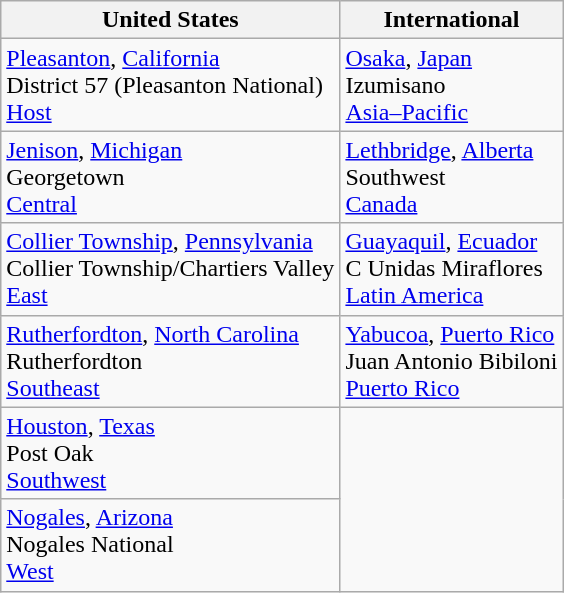<table class="wikitable">
<tr>
<th>United States</th>
<th>International</th>
</tr>
<tr>
<td> <a href='#'>Pleasanton</a>, <a href='#'>California</a><br> District 57 (Pleasanton National)<br><a href='#'>Host</a></td>
<td> <a href='#'>Osaka</a>, <a href='#'>Japan</a><br> Izumisano<br><a href='#'>Asia–Pacific</a></td>
</tr>
<tr>
<td> <a href='#'>Jenison</a>, <a href='#'>Michigan</a><br> Georgetown <br><a href='#'>Central</a></td>
<td> <a href='#'>Lethbridge</a>, <a href='#'>Alberta</a><br> Southwest <br><a href='#'>Canada</a></td>
</tr>
<tr>
<td> <a href='#'>Collier Township</a>, <a href='#'>Pennsylvania</a><br> Collier Township/Chartiers Valley <br><a href='#'>East</a></td>
<td> <a href='#'>Guayaquil</a>, <a href='#'>Ecuador</a><br> C Unidas Miraflores <br><a href='#'>Latin America</a></td>
</tr>
<tr>
<td> <a href='#'>Rutherfordton</a>, <a href='#'>North Carolina</a><br> Rutherfordton <br><a href='#'>Southeast</a></td>
<td> <a href='#'>Yabucoa</a>, <a href='#'>Puerto Rico</a><br> Juan Antonio Bibiloni <br><a href='#'>Puerto Rico</a></td>
</tr>
<tr>
<td> <a href='#'>Houston</a>, <a href='#'>Texas</a><br> Post Oak <br><a href='#'>Southwest</a></td>
<td rowspan=2></td>
</tr>
<tr>
<td> <a href='#'>Nogales</a>, <a href='#'>Arizona</a><br> Nogales National<br><a href='#'>West</a></td>
</tr>
</table>
